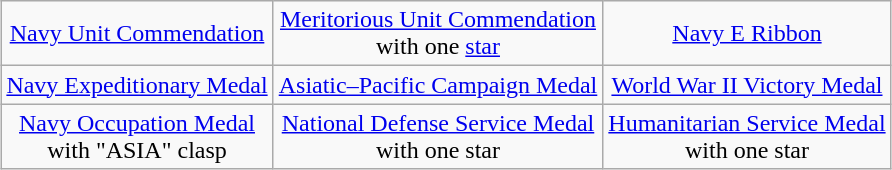<table class="wikitable" style="margin:1em auto; text-align:center;">
<tr>
<td><a href='#'>Navy Unit Commendation</a></td>
<td><a href='#'>Meritorious Unit Commendation</a><br>with one <a href='#'>star</a></td>
<td><a href='#'>Navy E Ribbon</a></td>
</tr>
<tr>
<td><a href='#'>Navy Expeditionary Medal</a></td>
<td><a href='#'>Asiatic–Pacific Campaign Medal</a></td>
<td><a href='#'>World War II Victory Medal</a></td>
</tr>
<tr>
<td><a href='#'>Navy Occupation Medal</a><br>with "ASIA" clasp</td>
<td><a href='#'>National Defense Service Medal</a><br>with one star</td>
<td><a href='#'>Humanitarian Service Medal</a><br>with one star</td>
</tr>
</table>
